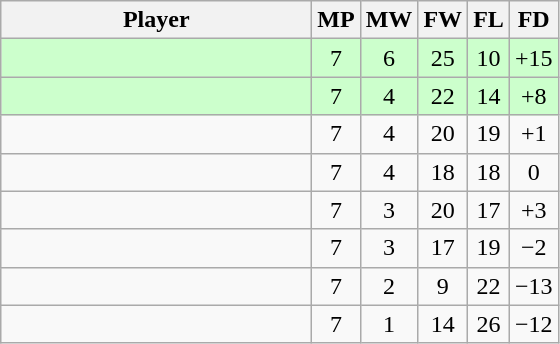<table class="wikitable" style="text-align: center;">
<tr>
<th width=200>Player</th>
<th width=20>MP</th>
<th width=20>MW</th>
<th width=20>FW</th>
<th width=20>FL</th>
<th width=20>FD</th>
</tr>
<tr style="background:#ccffcc;">
<td style="text-align:left;"><strong></strong></td>
<td>7</td>
<td>6</td>
<td>25</td>
<td>10</td>
<td>+15</td>
</tr>
<tr style="background:#ccffcc;">
<td style="text-align:left;"><strong></strong></td>
<td>7</td>
<td>4</td>
<td>22</td>
<td>14</td>
<td>+8</td>
</tr>
<tr>
<td style="text-align:left;"></td>
<td>7</td>
<td>4</td>
<td>20</td>
<td>19</td>
<td>+1</td>
</tr>
<tr>
<td style="text-align:left;"></td>
<td>7</td>
<td>4</td>
<td>18</td>
<td>18</td>
<td>0</td>
</tr>
<tr>
<td style="text-align:left;"></td>
<td>7</td>
<td>3</td>
<td>20</td>
<td>17</td>
<td>+3</td>
</tr>
<tr>
<td style="text-align:left;"></td>
<td>7</td>
<td>3</td>
<td>17</td>
<td>19</td>
<td>−2</td>
</tr>
<tr>
<td style="text-align:left;"></td>
<td>7</td>
<td>2</td>
<td>9</td>
<td>22</td>
<td>−13</td>
</tr>
<tr>
<td style="text-align:left;"></td>
<td>7</td>
<td>1</td>
<td>14</td>
<td>26</td>
<td>−12</td>
</tr>
</table>
